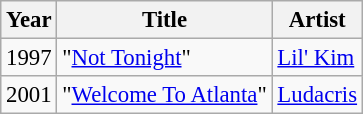<table class="wikitable" style="font-size: 95%;">
<tr>
<th>Year</th>
<th>Title</th>
<th>Artist</th>
</tr>
<tr>
<td>1997</td>
<td>"<a href='#'>Not Tonight</a>"</td>
<td><a href='#'>Lil' Kim</a></td>
</tr>
<tr>
<td>2001</td>
<td>"<a href='#'>Welcome To Atlanta</a>"</td>
<td><a href='#'>Ludacris</a></td>
</tr>
</table>
